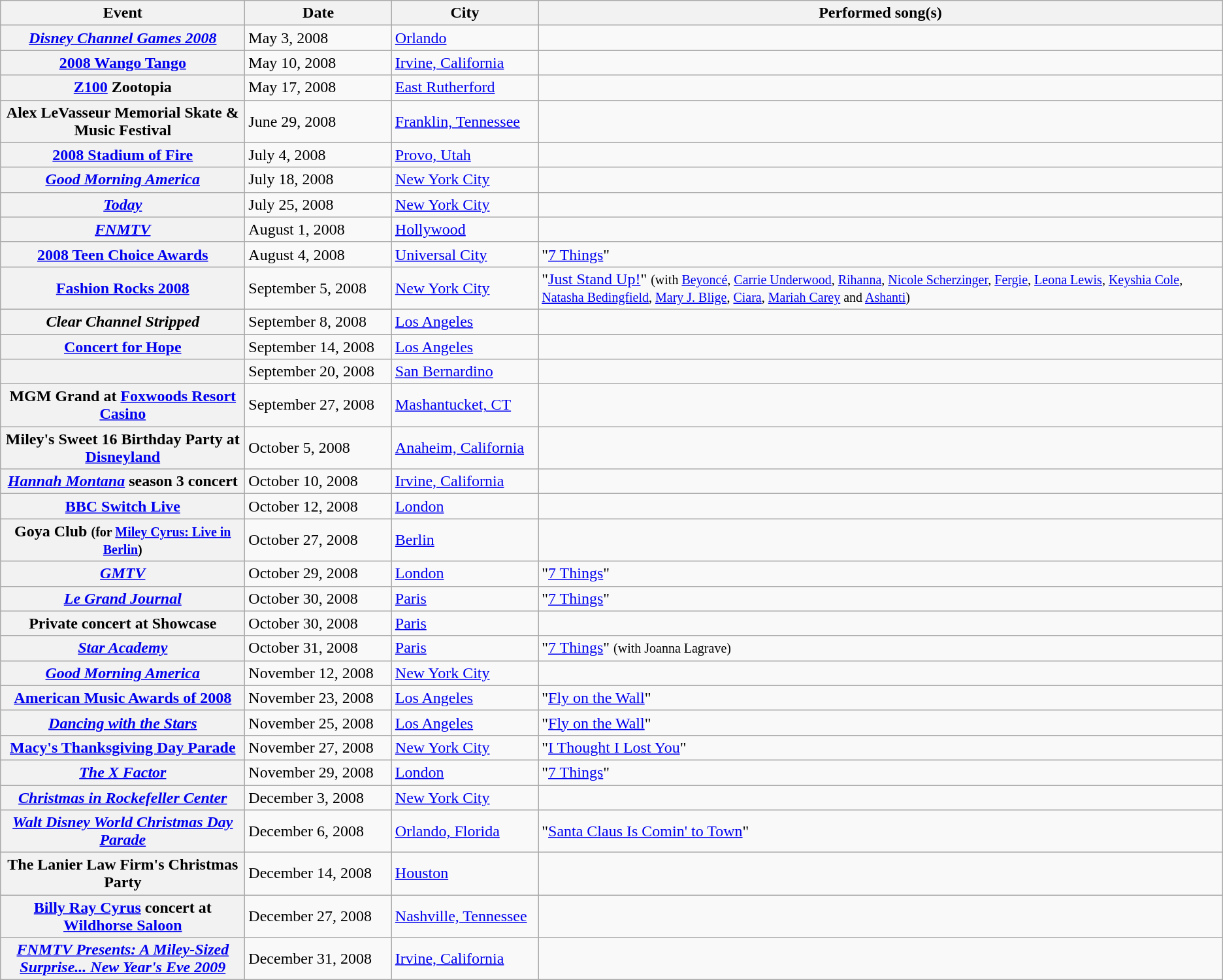<table class="wikitable sortable plainrowheaders">
<tr>
<th style="width:20%;">Event</th>
<th style="width:12%;">Date</th>
<th style="width:12%;">City</th>
<th>Performed song(s)</th>
</tr>
<tr>
<th scope="row"><em><a href='#'>Disney Channel Games 2008</a></em></th>
<td>May 3, 2008</td>
<td><a href='#'>Orlando</a></td>
<td></td>
</tr>
<tr>
<th scope="row"><a href='#'>2008 Wango Tango</a></th>
<td>May 10, 2008</td>
<td><a href='#'>Irvine, California</a></td>
<td></td>
</tr>
<tr>
<th scope="row"><a href='#'>Z100</a> Zootopia</th>
<td>May 17, 2008</td>
<td><a href='#'>East Rutherford</a></td>
<td></td>
</tr>
<tr>
<th scope="row">Alex LeVasseur Memorial Skate & Music Festival</th>
<td>June 29, 2008</td>
<td><a href='#'>Franklin, Tennessee</a></td>
<td></td>
</tr>
<tr>
<th scope="row"><a href='#'>2008 Stadium of Fire</a></th>
<td>July 4, 2008</td>
<td><a href='#'>Provo, Utah</a></td>
<td></td>
</tr>
<tr>
<th scope="row"><em><a href='#'>Good Morning America</a></em></th>
<td>July 18, 2008</td>
<td><a href='#'>New York City</a></td>
<td></td>
</tr>
<tr>
<th scope="row"><em><a href='#'>Today</a></em></th>
<td>July 25, 2008</td>
<td><a href='#'>New York City</a></td>
<td></td>
</tr>
<tr>
<th scope="row"><em><a href='#'>FNMTV</a></em></th>
<td>August 1, 2008</td>
<td><a href='#'>Hollywood</a></td>
<td></td>
</tr>
<tr>
<th scope="row"><a href='#'>2008 Teen Choice Awards</a></th>
<td>August 4, 2008</td>
<td><a href='#'>Universal City</a></td>
<td>"<a href='#'>7 Things</a>"</td>
</tr>
<tr>
<th scope="row"><a href='#'>Fashion Rocks 2008</a></th>
<td>September 5, 2008</td>
<td><a href='#'>New York City</a></td>
<td>"<a href='#'>Just Stand Up!</a>" <small>(with <a href='#'>Beyoncé</a>, <a href='#'>Carrie Underwood</a>, <a href='#'>Rihanna</a>, <a href='#'>Nicole Scherzinger</a>, <a href='#'>Fergie</a>, <a href='#'>Leona Lewis</a>, <a href='#'>Keyshia Cole</a>, <a href='#'>Natasha Bedingfield</a>, <a href='#'>Mary J. Blige</a>, <a href='#'>Ciara</a>, <a href='#'>Mariah Carey</a> and <a href='#'>Ashanti</a>)</small></td>
</tr>
<tr>
<th scope="row"><em>Clear Channel Stripped</em></th>
<td>September 8, 2008</td>
<td><a href='#'>Los Angeles</a></td>
<td></td>
</tr>
<tr>
</tr>
<tr>
<th scope="row"><a href='#'>Concert for Hope</a></th>
<td>September 14, 2008</td>
<td><a href='#'>Los Angeles</a></td>
<td></td>
</tr>
<tr>
<th></th>
<td>September 20, 2008</td>
<td><a href='#'>San Bernardino</a></td>
<td></td>
</tr>
<tr>
<th scope="row">MGM Grand at <a href='#'>Foxwoods Resort Casino</a></th>
<td>September 27, 2008</td>
<td><a href='#'>Mashantucket, CT</a></td>
<td></td>
</tr>
<tr>
<th scope="row">Miley's Sweet 16 Birthday Party at <a href='#'>Disneyland</a></th>
<td>October 5, 2008</td>
<td><a href='#'>Anaheim, California</a></td>
<td></td>
</tr>
<tr>
<th scope="row"><em><a href='#'>Hannah Montana</a></em> season 3 concert</th>
<td>October 10, 2008</td>
<td><a href='#'>Irvine, California</a></td>
<td></td>
</tr>
<tr>
<th scope="row"><a href='#'>BBC Switch Live</a></th>
<td>October 12, 2008</td>
<td><a href='#'>London</a></td>
<td></td>
</tr>
<tr>
<th scope="row">Goya Club <small>(for <a href='#'>Miley Cyrus: Live in Berlin</a>)</small></th>
<td>October 27, 2008</td>
<td><a href='#'>Berlin</a></td>
<td></td>
</tr>
<tr>
<th scope="row"><em><a href='#'>GMTV</a></em></th>
<td>October 29, 2008</td>
<td><a href='#'>London</a></td>
<td>"<a href='#'>7 Things</a>"</td>
</tr>
<tr>
<th scope="row"><em><a href='#'>Le Grand Journal</a></em></th>
<td>October 30, 2008</td>
<td><a href='#'>Paris</a></td>
<td>"<a href='#'>7 Things</a>"</td>
</tr>
<tr>
<th scope="row">Private concert at Showcase</th>
<td>October 30, 2008</td>
<td><a href='#'>Paris</a></td>
<td></td>
</tr>
<tr>
<th scope="row"><em><a href='#'>Star Academy</a></em></th>
<td>October 31, 2008</td>
<td><a href='#'>Paris</a></td>
<td>"<a href='#'>7 Things</a>" <small>(with Joanna Lagrave)</small></td>
</tr>
<tr>
<th scope="row"><em><a href='#'>Good Morning America</a></em></th>
<td>November 12, 2008</td>
<td><a href='#'>New York City</a></td>
<td></td>
</tr>
<tr>
<th scope="row"><a href='#'>American Music Awards of 2008</a></th>
<td>November 23, 2008</td>
<td><a href='#'>Los Angeles</a></td>
<td>"<a href='#'>Fly on the Wall</a>"</td>
</tr>
<tr>
<th scope="row"><em><a href='#'>Dancing with the Stars</a></em></th>
<td>November 25, 2008</td>
<td><a href='#'>Los Angeles</a></td>
<td>"<a href='#'>Fly on the Wall</a>"</td>
</tr>
<tr>
<th scope="row"><a href='#'>Macy's Thanksgiving Day Parade</a></th>
<td>November 27, 2008</td>
<td><a href='#'>New York City</a></td>
<td>"<a href='#'>I Thought I Lost You</a>"</td>
</tr>
<tr>
<th scope="row"><em><a href='#'>The X Factor</a></em></th>
<td>November 29, 2008</td>
<td><a href='#'>London</a></td>
<td>"<a href='#'>7 Things</a>"</td>
</tr>
<tr>
<th scope="row"><a href='#'><em>Christmas in Rockefeller Center</em></a></th>
<td>December 3, 2008</td>
<td><a href='#'>New York City</a></td>
<td></td>
</tr>
<tr>
<th scope="row"><em><a href='#'>Walt Disney World Christmas Day Parade</a></em></th>
<td>December 6, 2008</td>
<td><a href='#'>Orlando, Florida</a></td>
<td>"<a href='#'>Santa Claus Is Comin' to Town</a>"</td>
</tr>
<tr>
<th scope="row">The Lanier Law Firm's Christmas Party</th>
<td>December 14, 2008</td>
<td><a href='#'>Houston</a></td>
<td></td>
</tr>
<tr>
<th scope="row"><a href='#'>Billy Ray Cyrus</a> concert at <a href='#'>Wildhorse Saloon</a></th>
<td>December 27, 2008</td>
<td><a href='#'>Nashville, Tennessee</a></td>
<td></td>
</tr>
<tr>
<th scope="row"><em><a href='#'>FNMTV Presents: A Miley-Sized Surprise... New Year's Eve 2009</a></em></th>
<td>December 31, 2008</td>
<td><a href='#'>Irvine, California</a></td>
<td></td>
</tr>
</table>
